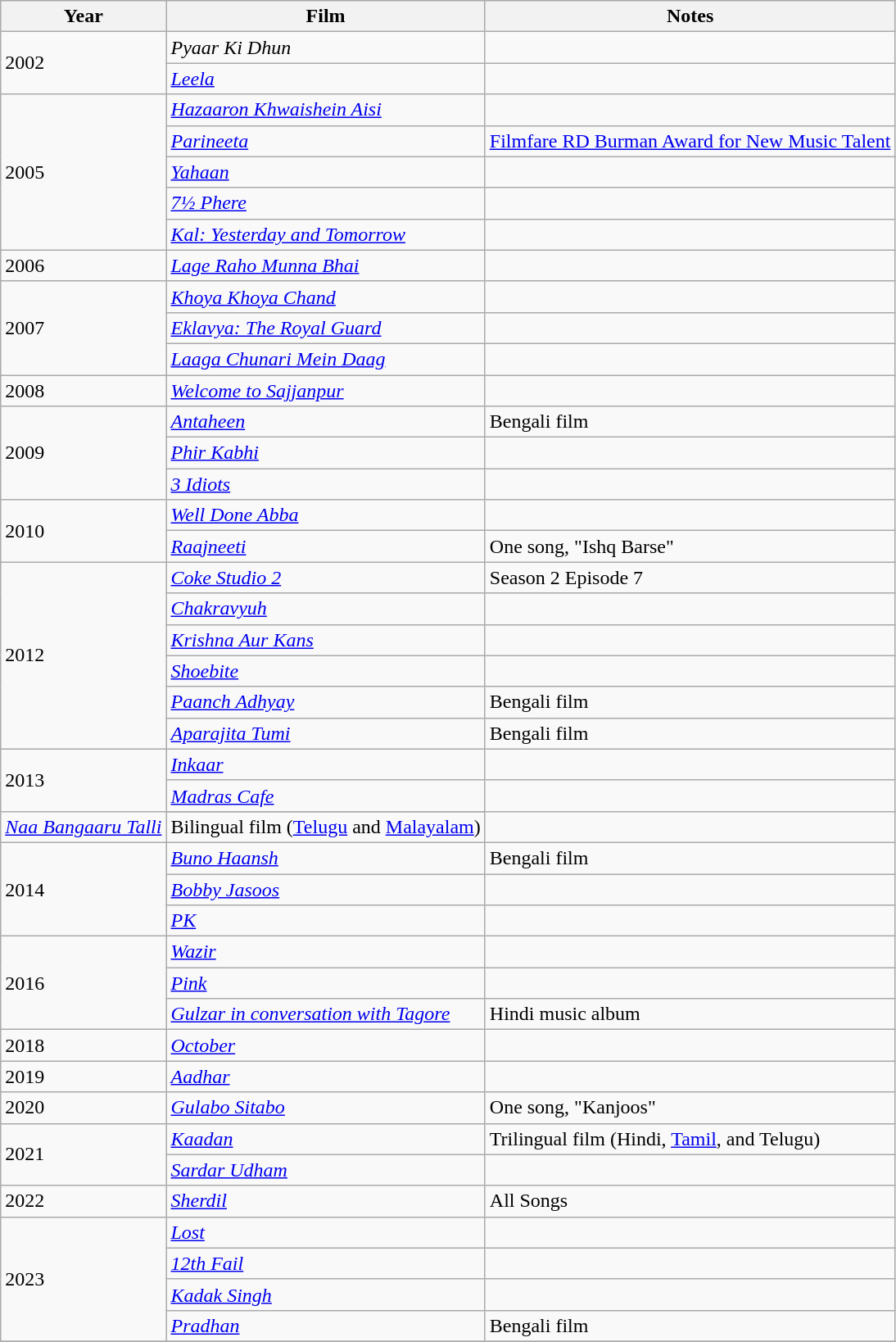<table class="wikitable">
<tr>
<th>Year</th>
<th>Film</th>
<th>Notes</th>
</tr>
<tr>
<td rowspan="2">2002</td>
<td><em>Pyaar Ki Dhun</em></td>
<td></td>
</tr>
<tr>
<td><em><a href='#'>Leela</a></em></td>
<td></td>
</tr>
<tr>
<td rowspan="5">2005</td>
<td><em><a href='#'>Hazaaron Khwaishein Aisi</a></em></td>
<td></td>
</tr>
<tr>
<td><em><a href='#'>Parineeta</a></em></td>
<td><a href='#'>Filmfare RD Burman Award for New Music Talent</a></td>
</tr>
<tr>
<td><em><a href='#'>Yahaan</a></em></td>
<td></td>
</tr>
<tr>
<td><em><a href='#'>7½ Phere</a></em></td>
<td></td>
</tr>
<tr>
<td><em><a href='#'>Kal: Yesterday and Tomorrow</a></em></td>
<td></td>
</tr>
<tr>
<td>2006</td>
<td><em><a href='#'>Lage Raho Munna Bhai</a></em></td>
<td></td>
</tr>
<tr>
<td rowspan="3">2007</td>
<td><em><a href='#'>Khoya Khoya Chand</a></em></td>
<td></td>
</tr>
<tr>
<td><em><a href='#'>Eklavya: The Royal Guard</a></em></td>
<td></td>
</tr>
<tr>
<td><em><a href='#'>Laaga Chunari Mein Daag</a></em></td>
<td></td>
</tr>
<tr>
<td>2008</td>
<td><em><a href='#'>Welcome to Sajjanpur</a></em></td>
<td></td>
</tr>
<tr>
<td rowspan="3">2009</td>
<td><em><a href='#'>Antaheen</a></em></td>
<td>Bengali film</td>
</tr>
<tr>
<td><em><a href='#'>Phir Kabhi</a></em></td>
<td></td>
</tr>
<tr>
<td><em><a href='#'>3 Idiots</a></em></td>
<td></td>
</tr>
<tr>
<td rowspan="2">2010</td>
<td><em><a href='#'>Well Done Abba</a></em></td>
<td></td>
</tr>
<tr>
<td><em><a href='#'>Raajneeti</a></em></td>
<td>One song, "Ishq Barse"</td>
</tr>
<tr>
<td rowspan="6">2012</td>
<td><em><a href='#'>Coke Studio 2</a></em></td>
<td>Season 2 Episode 7</td>
</tr>
<tr>
<td><em><a href='#'>Chakravyuh</a></em></td>
<td></td>
</tr>
<tr>
<td><em><a href='#'>Krishna Aur Kans</a></em></td>
<td></td>
</tr>
<tr>
<td><em><a href='#'>Shoebite</a></em></td>
<td></td>
</tr>
<tr>
<td><em><a href='#'>Paanch Adhyay</a></em></td>
<td>Bengali film</td>
</tr>
<tr>
<td><em><a href='#'>Aparajita Tumi</a></em></td>
<td>Bengali film</td>
</tr>
<tr>
<td rowspan="3">2013</td>
<td><em><a href='#'>Inkaar</a></em></td>
<td></td>
</tr>
<tr>
<td><em><a href='#'>Madras Cafe</a></em></td>
<td></td>
</tr>
<tr>
</tr>
<tr>
<td><em><a href='#'>Naa Bangaaru Talli</a></em></td>
<td>Bilingual film (<a href='#'>Telugu</a> and <a href='#'>Malayalam</a>)</td>
</tr>
<tr>
<td rowspan="3">2014</td>
<td><em><a href='#'>Buno Haansh</a></em></td>
<td>Bengali film</td>
</tr>
<tr>
<td><em><a href='#'>Bobby Jasoos</a></em></td>
<td></td>
</tr>
<tr>
<td><em><a href='#'>PK</a></em></td>
<td></td>
</tr>
<tr>
<td rowspan="3">2016</td>
<td><em><a href='#'>Wazir</a></em></td>
<td></td>
</tr>
<tr>
<td><em><a href='#'>Pink</a></em></td>
<td></td>
</tr>
<tr>
<td><em><a href='#'>Gulzar in conversation with Tagore</a></em></td>
<td>Hindi music album</td>
</tr>
<tr>
<td>2018</td>
<td><em><a href='#'>October</a></em></td>
<td></td>
</tr>
<tr>
<td>2019</td>
<td><em><a href='#'>Aadhar</a></em></td>
<td></td>
</tr>
<tr>
<td>2020</td>
<td><em><a href='#'>Gulabo Sitabo</a></em></td>
<td>One song, "Kanjoos"</td>
</tr>
<tr>
<td rowspan="2">2021</td>
<td><em><a href='#'>Kaadan</a></em></td>
<td>Trilingual film (Hindi, <a href='#'>Tamil</a>, and Telugu)</td>
</tr>
<tr>
<td><em><a href='#'>Sardar Udham</a></em></td>
<td></td>
</tr>
<tr>
<td>2022</td>
<td><a href='#'><em>Sherdil</em></a></td>
<td>All Songs</td>
</tr>
<tr>
<td rowspan="4">2023</td>
<td><em><a href='#'>Lost</a></em></td>
<td></td>
</tr>
<tr>
<td><em><a href='#'>12th Fail</a></em></td>
<td></td>
</tr>
<tr>
<td><em><a href='#'>Kadak Singh</a></em></td>
<td></td>
</tr>
<tr>
<td><em><a href='#'>Pradhan</a></em></td>
<td>Bengali film</td>
</tr>
<tr>
</tr>
</table>
